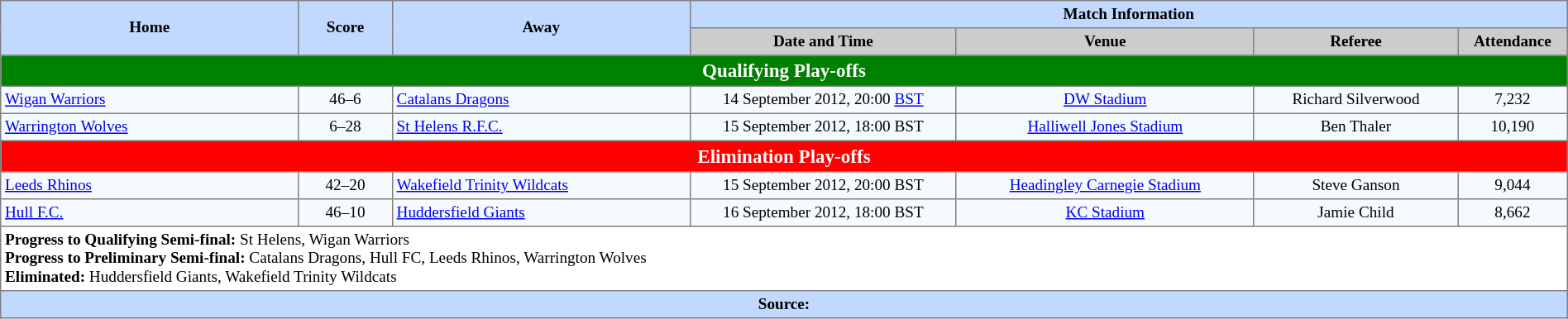<table border=1 style="border-collapse:collapse; font-size:80%; text-align:center;" cellpadding=3 cellspacing=0 width=100%>
<tr bgcolor=#C1D8FF>
<th rowspan=2 width=19%>Home</th>
<th rowspan=2 width=6%>Score</th>
<th rowspan=2 width=19%>Away</th>
<th colspan=6>Match Information</th>
</tr>
<tr bgcolor=#CCCCCC>
<th width=17%>Date and Time</th>
<th width=19%>Venue</th>
<th width=13%>Referee</th>
<th width=7%>Attendance</th>
</tr>
<tr>
<td style="background:green; color:white" align=center colspan=9><big><strong>Qualifying Play-offs</strong></big></td>
</tr>
<tr bgcolor=#F5FAFF>
<td align=left> <a href='#'>Wigan Warriors</a></td>
<td>46–6</td>
<td align=left> <a href='#'>Catalans Dragons</a></td>
<td>14 September 2012, 20:00 <a href='#'>BST</a></td>
<td><a href='#'>DW Stadium</a></td>
<td>Richard Silverwood</td>
<td>7,232</td>
</tr>
<tr bgcolor=#F5FAFF>
<td align=left> <a href='#'>Warrington Wolves</a></td>
<td>6–28</td>
<td align=left> <a href='#'>St Helens R.F.C.</a></td>
<td>15 September 2012, 18:00 BST</td>
<td><a href='#'>Halliwell Jones Stadium</a></td>
<td>Ben Thaler</td>
<td>10,190</td>
</tr>
<tr>
<td style="background:red; color:white" align=center colspan=9><big><strong>Elimination Play-offs</strong></big></td>
</tr>
<tr bgcolor=#F5FAFF>
<td align=left> <a href='#'>Leeds Rhinos</a></td>
<td>42–20</td>
<td align=left> <a href='#'>Wakefield Trinity Wildcats</a></td>
<td>15 September 2012, 20:00 BST</td>
<td><a href='#'>Headingley Carnegie Stadium</a></td>
<td>Steve Ganson</td>
<td>9,044</td>
</tr>
<tr bgcolor=#F5FAFF>
<td align=left> <a href='#'>Hull F.C.</a></td>
<td>46–10</td>
<td align=left> <a href='#'>Huddersfield Giants</a></td>
<td>16 September 2012, 18:00 BST</td>
<td><a href='#'>KC Stadium</a></td>
<td>Jamie Child</td>
<td>8,662</td>
</tr>
<tr>
<td colspan="7" align="left"><strong>Progress to Qualifying Semi-final:</strong> St Helens, Wigan Warriors<br><strong>Progress to Preliminary Semi-final:</strong> Catalans Dragons, Hull FC, Leeds Rhinos, Warrington Wolves<br><strong>Eliminated:</strong> Huddersfield Giants, Wakefield Trinity Wildcats</td>
</tr>
<tr bgcolor=#C1D8FF>
<th colspan=12>Source:</th>
</tr>
</table>
